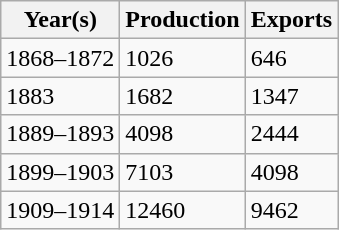<table class="wikitable" style="margin:0; text-align:left;">
<tr>
<th>Year(s)</th>
<th>Production</th>
<th>Exports</th>
</tr>
<tr>
<td>1868–1872</td>
<td>1026</td>
<td>646</td>
</tr>
<tr>
<td>1883</td>
<td>1682</td>
<td>1347</td>
</tr>
<tr>
<td>1889–1893</td>
<td>4098</td>
<td>2444</td>
</tr>
<tr>
<td>1899–1903</td>
<td>7103</td>
<td>4098</td>
</tr>
<tr>
<td>1909–1914</td>
<td>12460</td>
<td>9462</td>
</tr>
</table>
